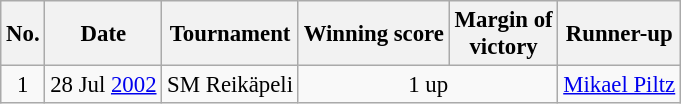<table class="wikitable" style="font-size:95%;">
<tr>
<th>No.</th>
<th>Date</th>
<th>Tournament</th>
<th>Winning score</th>
<th>Margin of<br>victory</th>
<th>Runner-up</th>
</tr>
<tr>
<td align=center>1</td>
<td align=right>28 Jul <a href='#'>2002</a></td>
<td>SM Reikäpeli</td>
<td colspan=2 align=center>1 up</td>
<td> <a href='#'>Mikael Piltz</a></td>
</tr>
</table>
